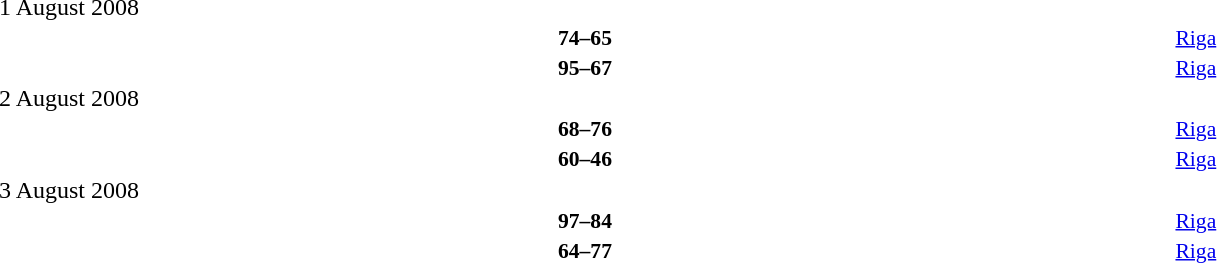<table style="width:100%;" cellspacing="1">
<tr>
<th width=25%></th>
<th width=3%></th>
<th width=6%></th>
<th width=3%></th>
<th width=25%></th>
</tr>
<tr>
<td>1 August 2008</td>
</tr>
<tr style=font-size:90%>
<td align=right><strong></strong></td>
<td></td>
<td align=center><strong>74–65</strong></td>
<td></td>
<td><strong></strong></td>
<td><a href='#'>Riga</a></td>
</tr>
<tr style=font-size:90%>
<td align=right><strong></strong></td>
<td></td>
<td align=center><strong>95–67</strong></td>
<td></td>
<td><strong></strong></td>
<td><a href='#'>Riga</a></td>
</tr>
<tr>
<td>2 August 2008</td>
</tr>
<tr style=font-size:90%>
<td align=right><strong></strong></td>
<td></td>
<td align=center><strong>68–76</strong></td>
<td></td>
<td><strong></strong></td>
<td><a href='#'>Riga</a></td>
</tr>
<tr style=font-size:90%>
<td align=right><strong></strong></td>
<td></td>
<td align=center><strong>60–46</strong></td>
<td></td>
<td><strong></strong></td>
<td><a href='#'>Riga</a></td>
</tr>
<tr>
<td>3 August 2008</td>
</tr>
<tr style=font-size:90%>
<td align=right><strong></strong></td>
<td></td>
<td align=center><strong>97–84</strong></td>
<td></td>
<td><strong></strong></td>
<td><a href='#'>Riga</a></td>
</tr>
<tr style=font-size:90%>
<td align=right><strong></strong></td>
<td></td>
<td align=center><strong>64–77</strong></td>
<td></td>
<td><strong></strong></td>
<td><a href='#'>Riga</a></td>
</tr>
</table>
